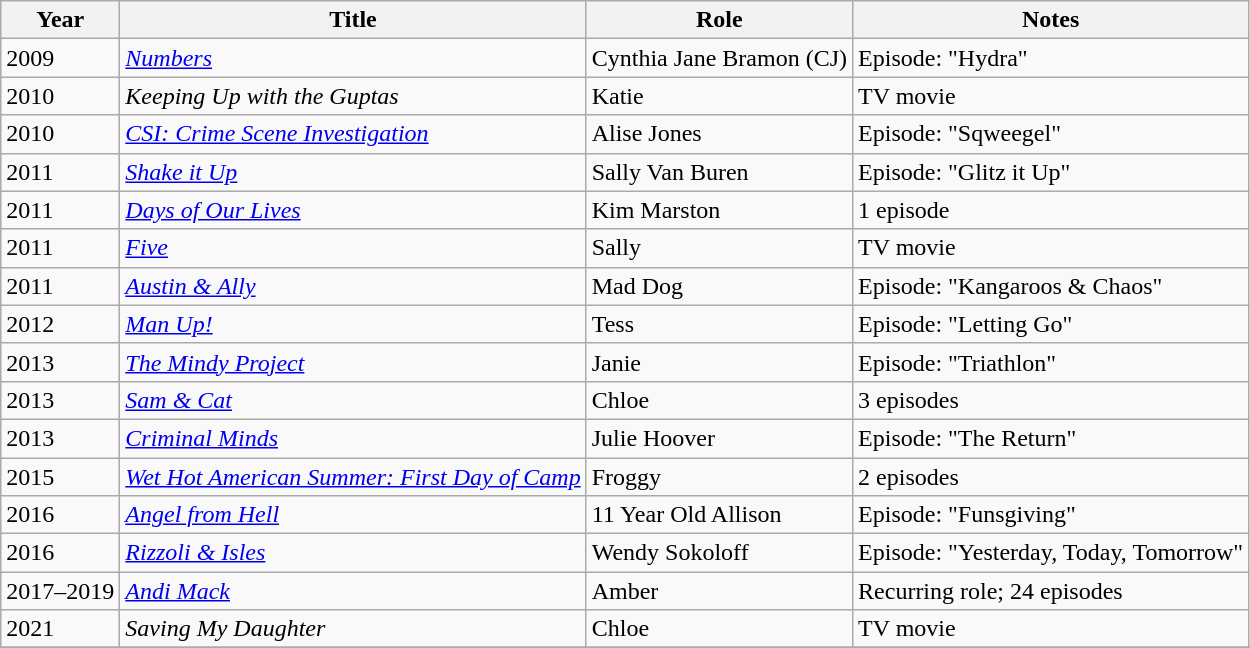<table class="wikitable sortable">
<tr>
<th>Year</th>
<th>Title</th>
<th>Role</th>
<th class="unsortable">Notes</th>
</tr>
<tr>
<td>2009</td>
<td><em><a href='#'>Numbers</a></em></td>
<td>Cynthia Jane Bramon (CJ)</td>
<td>Episode: "Hydra"</td>
</tr>
<tr>
<td>2010</td>
<td><em>Keeping Up with the Guptas</em></td>
<td>Katie</td>
<td>TV movie</td>
</tr>
<tr>
<td>2010</td>
<td><em><a href='#'>CSI: Crime Scene Investigation</a></em></td>
<td>Alise Jones</td>
<td>Episode: "Sqweegel"</td>
</tr>
<tr>
<td>2011</td>
<td><em><a href='#'>Shake it Up</a></em></td>
<td>Sally Van Buren</td>
<td>Episode: "Glitz it Up"</td>
</tr>
<tr>
<td>2011</td>
<td><em><a href='#'>Days of Our Lives</a></em></td>
<td>Kim Marston</td>
<td>1 episode</td>
</tr>
<tr>
<td>2011</td>
<td><em><a href='#'>Five</a></em></td>
<td>Sally</td>
<td>TV movie</td>
</tr>
<tr>
<td>2011</td>
<td><em><a href='#'>Austin & Ally</a></em></td>
<td>Mad Dog</td>
<td>Episode: "Kangaroos & Chaos"</td>
</tr>
<tr>
<td>2012</td>
<td><em><a href='#'>Man Up!</a></em></td>
<td>Tess</td>
<td>Episode: "Letting Go"</td>
</tr>
<tr>
<td>2013</td>
<td><em><a href='#'>The Mindy Project</a></em></td>
<td>Janie</td>
<td>Episode: "Triathlon"</td>
</tr>
<tr>
<td>2013</td>
<td><em><a href='#'>Sam & Cat</a></em></td>
<td>Chloe</td>
<td>3 episodes</td>
</tr>
<tr>
<td>2013</td>
<td><em><a href='#'>Criminal Minds</a></em></td>
<td>Julie Hoover</td>
<td>Episode: "The Return"</td>
</tr>
<tr>
<td>2015</td>
<td><em><a href='#'>Wet Hot American Summer: First Day of Camp</a></em></td>
<td>Froggy</td>
<td>2 episodes</td>
</tr>
<tr>
<td>2016</td>
<td><em><a href='#'>Angel from Hell</a></em></td>
<td>11 Year Old Allison</td>
<td>Episode: "Funsgiving"</td>
</tr>
<tr>
<td>2016</td>
<td><em><a href='#'>Rizzoli & Isles</a></em></td>
<td>Wendy Sokoloff</td>
<td>Episode: "Yesterday, Today, Tomorrow"</td>
</tr>
<tr>
<td>2017–2019</td>
<td><em><a href='#'>Andi Mack</a></em></td>
<td>Amber</td>
<td>Recurring role; 24 episodes</td>
</tr>
<tr>
<td>2021</td>
<td><em>Saving My Daughter</em></td>
<td>Chloe</td>
<td>TV movie</td>
</tr>
<tr>
</tr>
</table>
